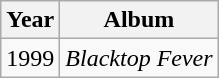<table class="wikitable">
<tr>
<th>Year</th>
<th>Album</th>
</tr>
<tr>
<td>1999</td>
<td><em>Blacktop Fever</em></td>
</tr>
</table>
